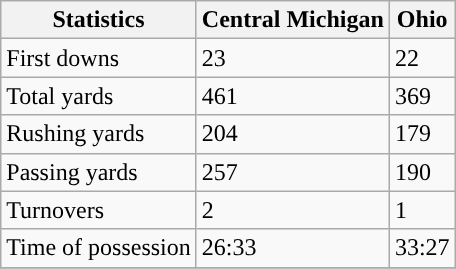<table class="wikitable">
<tr>
<th>Statistics</th>
<th>Central Michigan</th>
<th>Ohio</th>
</tr>
<tr>
<td>First downs</td>
<td>23</td>
<td>22</td>
</tr>
<tr>
<td>Total yards</td>
<td>461</td>
<td>369</td>
</tr>
<tr>
<td>Rushing yards</td>
<td>204</td>
<td>179</td>
</tr>
<tr>
<td>Passing yards</td>
<td>257</td>
<td>190</td>
</tr>
<tr>
<td>Turnovers</td>
<td>2</td>
<td>1</td>
</tr>
<tr>
<td>Time of possession</td>
<td>26:33</td>
<td>33:27</td>
</tr>
<tr>
</tr>
</table>
